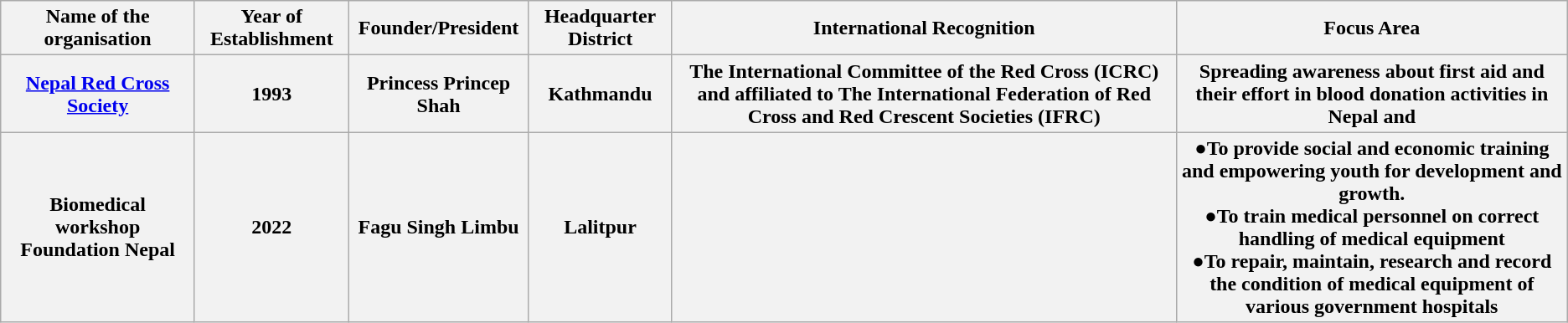<table class="wikitable">
<tr>
<th>Name of the organisation</th>
<th>Year of Establishment</th>
<th>Founder/President</th>
<th>Headquarter District</th>
<th>International Recognition</th>
<th>Focus Area</th>
</tr>
<tr>
<th><a href='#'>Nepal Red Cross Society</a></th>
<th>1993</th>
<th><strong>Princess Princep Shah</strong></th>
<th>Kathmandu</th>
<th><strong>The International Committee of the Red Cross (ICRC)</strong> and affiliated to The International Federation of Red Cross and Red Crescent Societies (IFRC)</th>
<th>Spreading awareness about first aid and their effort in blood donation activities in Nepal and </th>
</tr>
<tr>
<th>Biomedical workshop Foundation Nepal</th>
<th>2022</th>
<th>Fagu Singh Limbu</th>
<th>Lalitpur</th>
<th></th>
<th>●To provide social and economic training and empowering youth for development and growth.<br>●To train medical personnel on correct handling of medical equipment<br>●To repair, maintain, research and record the condition of medical equipment of various government hospitals</th>
</tr>
</table>
